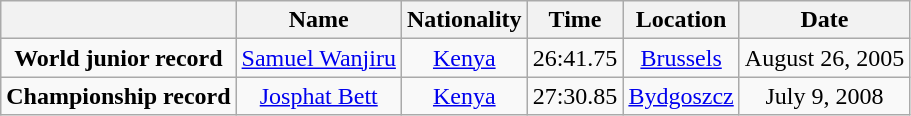<table class=wikitable style=text-align:center>
<tr>
<th></th>
<th>Name</th>
<th>Nationality</th>
<th>Time</th>
<th>Location</th>
<th>Date</th>
</tr>
<tr>
<td><strong>World junior record</strong></td>
<td><a href='#'>Samuel Wanjiru</a></td>
<td> <a href='#'>Kenya</a></td>
<td align=left>26:41.75</td>
<td><a href='#'>Brussels</a></td>
<td>August 26, 2005</td>
</tr>
<tr>
<td><strong>Championship record</strong></td>
<td><a href='#'>Josphat Bett</a></td>
<td> <a href='#'>Kenya</a></td>
<td align=left>27:30.85</td>
<td><a href='#'>Bydgoszcz</a></td>
<td>July 9, 2008</td>
</tr>
</table>
